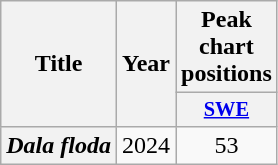<table class="wikitable plainrowheaders" style="text-align:center;">
<tr>
<th scope="col" rowspan="2">Title</th>
<th scope="col" rowspan="2">Year</th>
<th scope="col" colspan="1">Peak chart positions</th>
</tr>
<tr>
<th scope="col" style="width:3em;font-size:85%;"><a href='#'>SWE</a><br></th>
</tr>
<tr>
<th scope="row"><em>Dala floda</em></th>
<td>2024</td>
<td>53</td>
</tr>
</table>
